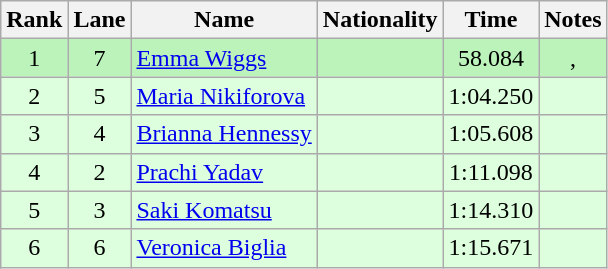<table class="wikitable" style="text-align:center;">
<tr>
<th>Rank</th>
<th>Lane</th>
<th>Name</th>
<th>Nationality</th>
<th>Time</th>
<th>Notes</th>
</tr>
<tr bgcolor=bbf3bb>
<td>1</td>
<td>7</td>
<td align=left><a href='#'>Emma Wiggs</a></td>
<td align=left></td>
<td>58.084</td>
<td>, </td>
</tr>
<tr bgcolor=ddffdd>
<td>2</td>
<td>5</td>
<td align=left><a href='#'>Maria Nikiforova</a></td>
<td align=left></td>
<td>1:04.250</td>
<td></td>
</tr>
<tr bgcolor=ddffdd>
<td>3</td>
<td>4</td>
<td align=left><a href='#'>Brianna Hennessy</a></td>
<td align=left></td>
<td>1:05.608</td>
<td></td>
</tr>
<tr bgcolor=ddffdd>
<td>4</td>
<td>2</td>
<td align=left><a href='#'>Prachi Yadav</a></td>
<td align=left></td>
<td>1:11.098</td>
<td></td>
</tr>
<tr bgcolor=ddffdd>
<td>5</td>
<td>3</td>
<td align=left><a href='#'>Saki Komatsu</a></td>
<td align=left></td>
<td>1:14.310</td>
<td></td>
</tr>
<tr bgcolor=ddffdd>
<td>6</td>
<td>6</td>
<td align=left><a href='#'>Veronica Biglia</a></td>
<td align=left></td>
<td>1:15.671</td>
<td></td>
</tr>
</table>
